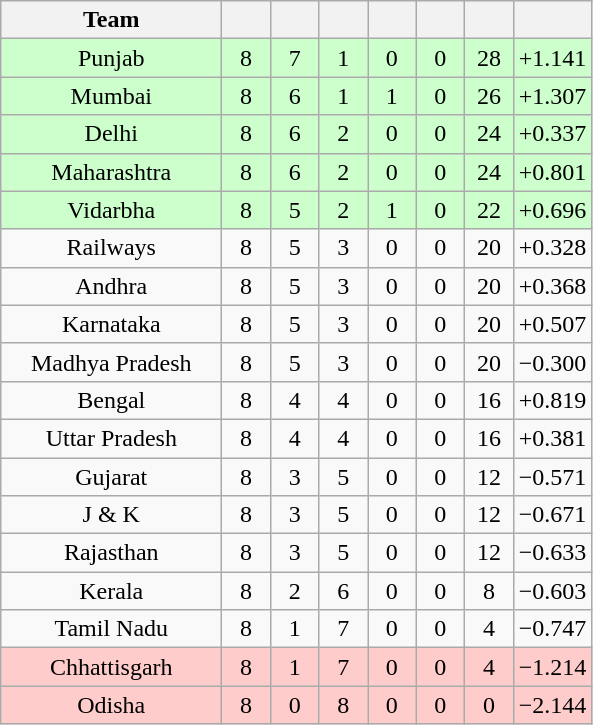<table class="wikitable" style="text-align:center">
<tr>
<th style="width:140px;">Team</th>
<th style="width:25px;"></th>
<th style="width:25px;"></th>
<th style="width:25px;"></th>
<th style="width:25px;"></th>
<th style="width:25px;"></th>
<th style="width:25px;"></th>
<th style="width:40px;"></th>
</tr>
<tr style="background:#cfc;">
<td>Punjab</td>
<td>8</td>
<td>7</td>
<td>1</td>
<td>0</td>
<td>0</td>
<td>28</td>
<td>+1.141</td>
</tr>
<tr style="background:#cfc;">
<td>Mumbai</td>
<td>8</td>
<td>6</td>
<td>1</td>
<td>1</td>
<td>0</td>
<td>26</td>
<td>+1.307</td>
</tr>
<tr style="background:#cfc;">
<td>Delhi</td>
<td>8</td>
<td>6</td>
<td>2</td>
<td>0</td>
<td>0</td>
<td>24</td>
<td>+0.337</td>
</tr>
<tr style="background:#cfc;">
<td>Maharashtra</td>
<td>8</td>
<td>6</td>
<td>2</td>
<td>0</td>
<td>0</td>
<td>24</td>
<td>+0.801</td>
</tr>
<tr style="background:#cfc;">
<td>Vidarbha</td>
<td>8</td>
<td>5</td>
<td>2</td>
<td>1</td>
<td>0</td>
<td>22</td>
<td>+0.696</td>
</tr>
<tr>
<td>Railways</td>
<td>8</td>
<td>5</td>
<td>3</td>
<td>0</td>
<td>0</td>
<td>20</td>
<td>+0.328</td>
</tr>
<tr>
<td>Andhra</td>
<td>8</td>
<td>5</td>
<td>3</td>
<td>0</td>
<td>0</td>
<td>20</td>
<td>+0.368</td>
</tr>
<tr>
<td>Karnataka</td>
<td>8</td>
<td>5</td>
<td>3</td>
<td>0</td>
<td>0</td>
<td>20</td>
<td>+0.507</td>
</tr>
<tr>
<td>Madhya Pradesh</td>
<td>8</td>
<td>5</td>
<td>3</td>
<td>0</td>
<td>0</td>
<td>20</td>
<td>−0.300</td>
</tr>
<tr>
<td>Bengal</td>
<td>8</td>
<td>4</td>
<td>4</td>
<td>0</td>
<td>0</td>
<td>16</td>
<td>+0.819</td>
</tr>
<tr>
<td>Uttar Pradesh</td>
<td>8</td>
<td>4</td>
<td>4</td>
<td>0</td>
<td>0</td>
<td>16</td>
<td>+0.381</td>
</tr>
<tr>
<td>Gujarat</td>
<td>8</td>
<td>3</td>
<td>5</td>
<td>0</td>
<td>0</td>
<td>12</td>
<td>−0.571</td>
</tr>
<tr>
<td>J & K</td>
<td>8</td>
<td>3</td>
<td>5</td>
<td>0</td>
<td>0</td>
<td>12</td>
<td>−0.671</td>
</tr>
<tr>
<td>Rajasthan</td>
<td>8</td>
<td>3</td>
<td>5</td>
<td>0</td>
<td>0</td>
<td>12</td>
<td>−0.633</td>
</tr>
<tr>
<td>Kerala</td>
<td>8</td>
<td>2</td>
<td>6</td>
<td>0</td>
<td>0</td>
<td>8</td>
<td>−0.603</td>
</tr>
<tr>
<td>Tamil Nadu</td>
<td>8</td>
<td>1</td>
<td>7</td>
<td>0</td>
<td>0</td>
<td>4</td>
<td>−0.747</td>
</tr>
<tr style="background:#fcc">
<td>Chhattisgarh</td>
<td>8</td>
<td>1</td>
<td>7</td>
<td>0</td>
<td>0</td>
<td>4</td>
<td>−1.214</td>
</tr>
<tr style="background:#fcc">
<td>Odisha</td>
<td>8</td>
<td>0</td>
<td>8</td>
<td>0</td>
<td>0</td>
<td>0</td>
<td>−2.144</td>
</tr>
</table>
